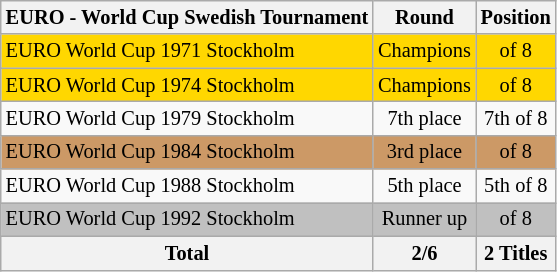<table class="wikitable" style="font-size: 90%; text-align:center; font-size:85%;">
<tr>
<th>EURO - World Cup Swedish Tournament</th>
<th>Round</th>
<th>Position</th>
</tr>
<tr style="background:gold;">
<td align="left"> EURO World Cup 1971 Stockholm</td>
<td>Champions</td>
<td> of 8</td>
</tr>
<tr style ="background:gold;">
<td align="left"> EURO World Cup 1974 Stockholm</td>
<td>Champions</td>
<td> of 8</td>
</tr>
<tr>
<td align="left"> EURO World Cup 1979 Stockholm</td>
<td>7th place</td>
<td>7th of 8</td>
</tr>
<tr style="background:#c96;">
<td align="left"> EURO World Cup 1984 Stockholm</td>
<td>3rd place</td>
<td> of 8</td>
</tr>
<tr style=>
<td align="left"> EURO World Cup 1988 Stockholm</td>
<td>5th place</td>
<td>5th of 8</td>
</tr>
<tr style="background:silver;">
<td align="left"> EURO World Cup 1992 Stockholm</td>
<td>Runner up</td>
<td> of 8</td>
</tr>
<tr>
<th>Total</th>
<th>2/6</th>
<th>2 Titles</th>
</tr>
</table>
